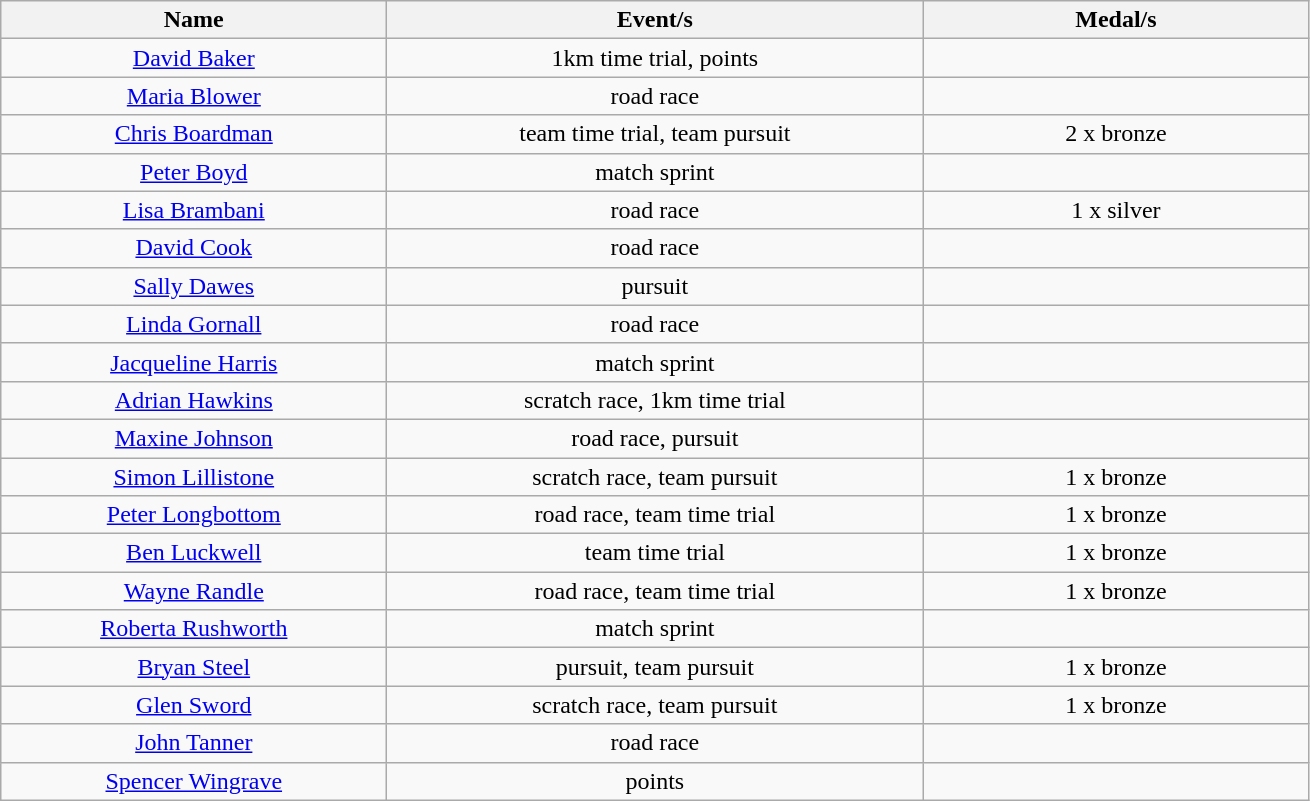<table class="wikitable" style="text-align: center">
<tr>
<th width=250>Name</th>
<th width=350>Event/s</th>
<th width=250>Medal/s</th>
</tr>
<tr>
<td><a href='#'>David Baker</a></td>
<td>1km time trial, points</td>
<td></td>
</tr>
<tr>
<td><a href='#'>Maria Blower</a></td>
<td>road race</td>
<td></td>
</tr>
<tr>
<td><a href='#'>Chris Boardman</a></td>
<td>team time trial, team pursuit</td>
<td>2 x bronze</td>
</tr>
<tr>
<td><a href='#'>Peter Boyd</a></td>
<td>match sprint</td>
<td></td>
</tr>
<tr>
<td><a href='#'>Lisa Brambani</a></td>
<td>road race</td>
<td>1 x silver</td>
</tr>
<tr>
<td><a href='#'>David Cook</a></td>
<td>road race</td>
<td></td>
</tr>
<tr>
<td><a href='#'>Sally Dawes</a></td>
<td>pursuit</td>
<td></td>
</tr>
<tr>
<td><a href='#'>Linda Gornall</a></td>
<td>road race</td>
<td></td>
</tr>
<tr>
<td><a href='#'>Jacqueline Harris</a></td>
<td>match sprint</td>
<td></td>
</tr>
<tr>
<td><a href='#'>Adrian Hawkins</a></td>
<td>scratch race, 1km time trial</td>
<td></td>
</tr>
<tr>
<td><a href='#'>Maxine Johnson</a></td>
<td>road race, pursuit</td>
<td></td>
</tr>
<tr>
<td><a href='#'>Simon Lillistone</a></td>
<td>scratch race, team pursuit</td>
<td>1 x bronze</td>
</tr>
<tr>
<td><a href='#'>Peter Longbottom</a></td>
<td>road race, team time trial</td>
<td>1 x bronze</td>
</tr>
<tr>
<td><a href='#'>Ben Luckwell</a></td>
<td>team time trial</td>
<td>1 x bronze</td>
</tr>
<tr>
<td><a href='#'>Wayne Randle</a></td>
<td>road race, team time trial</td>
<td>1 x bronze</td>
</tr>
<tr>
<td><a href='#'>Roberta Rushworth</a></td>
<td>match sprint</td>
<td></td>
</tr>
<tr>
<td><a href='#'>Bryan Steel</a></td>
<td>pursuit, team pursuit</td>
<td>1 x bronze</td>
</tr>
<tr>
<td><a href='#'>Glen Sword</a></td>
<td>scratch race, team pursuit</td>
<td>1 x bronze</td>
</tr>
<tr>
<td><a href='#'>John Tanner</a></td>
<td>road race</td>
<td></td>
</tr>
<tr>
<td><a href='#'>Spencer Wingrave</a></td>
<td>points</td>
<td></td>
</tr>
</table>
